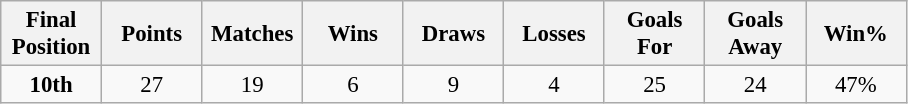<table class="wikitable" style="font-size: 95%; text-align: center;">
<tr>
<th width=60>Final Position</th>
<th width=60>Points</th>
<th width=60>Matches</th>
<th width=60>Wins</th>
<th width=60>Draws</th>
<th width=60>Losses</th>
<th width=60>Goals For</th>
<th width=60>Goals Away</th>
<th width=60>Win%</th>
</tr>
<tr>
<td><strong>10th</strong></td>
<td>27</td>
<td>19</td>
<td>6</td>
<td>9</td>
<td>4</td>
<td>25</td>
<td>24</td>
<td>47%</td>
</tr>
</table>
